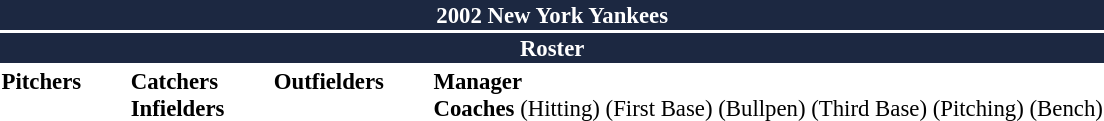<table class="toccolours" style="font-size: 95%;">
<tr>
<th colspan="10" style="background:#1c2841; color:white; text-align:center;">2002 New York Yankees</th>
</tr>
<tr>
<td colspan="10" style="background:#1c2841; color:white; text-align:center;"><strong>Roster</strong></td>
</tr>
<tr>
<td valign="top"><strong>Pitchers</strong><br>















</td>
<td style="width:25px;"></td>
<td valign="top"><strong>Catchers</strong><br>


<strong>Infielders</strong>








</td>
<td style="width:25px;"></td>
<td valign="top"><strong>Outfielders</strong><br>







</td>
<td style="width:25px;"></td>
<td valign="top"><strong>Manager</strong><br>
<strong>Coaches</strong>
 (Hitting)
 (First Base)
 (Bullpen)
 (Third Base)
 (Pitching)
 (Bench)</td>
</tr>
</table>
